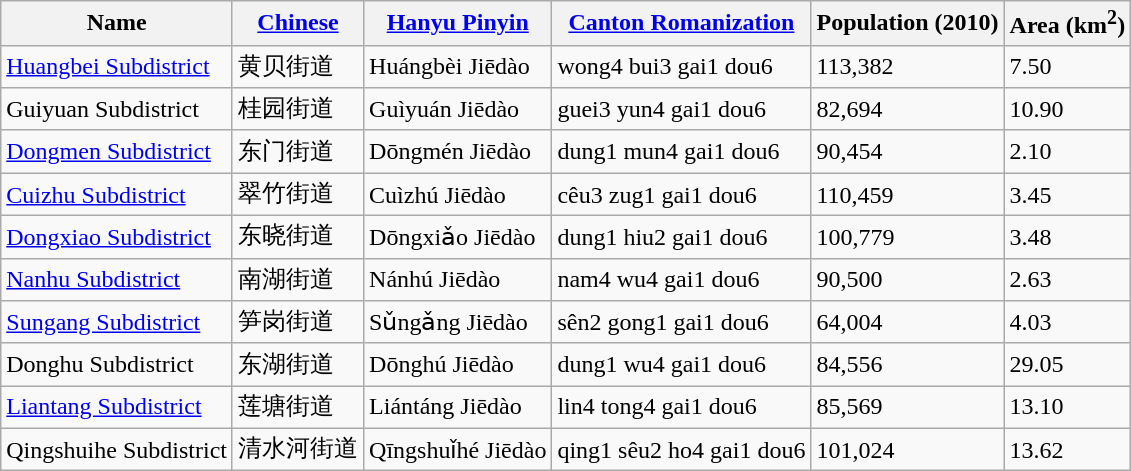<table class="wikitable">
<tr>
<th>Name</th>
<th><a href='#'>Chinese</a></th>
<th><a href='#'>Hanyu Pinyin</a></th>
<th><a href='#'>Canton Romanization</a></th>
<th>Population (2010)</th>
<th>Area (km<sup>2</sup>)</th>
</tr>
<tr>
<td><a href='#'>Huangbei Subdistrict</a></td>
<td>黄贝街道</td>
<td>Huángbèi Jiēdào</td>
<td>wong4 bui3 gai1 dou6</td>
<td>113,382</td>
<td>7.50</td>
</tr>
<tr>
<td>Guiyuan Subdistrict</td>
<td>桂园街道</td>
<td>Guìyuán Jiēdào</td>
<td>guei3 yun4 gai1 dou6</td>
<td>82,694</td>
<td>10.90</td>
</tr>
<tr>
<td><a href='#'>Dongmen Subdistrict</a></td>
<td>东门街道</td>
<td>Dōngmén Jiēdào</td>
<td>dung1 mun4 gai1 dou6</td>
<td>90,454</td>
<td>2.10</td>
</tr>
<tr>
<td><a href='#'>Cuizhu Subdistrict</a></td>
<td>翠竹街道</td>
<td>Cuìzhú Jiēdào</td>
<td>cêu3 zug1 gai1 dou6</td>
<td>110,459</td>
<td>3.45</td>
</tr>
<tr>
<td><a href='#'>Dongxiao Subdistrict</a></td>
<td>东晓街道</td>
<td>Dōngxiǎo Jiēdào</td>
<td>dung1 hiu2 gai1 dou6</td>
<td>100,779</td>
<td>3.48</td>
</tr>
<tr>
<td><a href='#'>Nanhu Subdistrict</a></td>
<td>南湖街道</td>
<td>Nánhú Jiēdào</td>
<td>nam4 wu4 gai1 dou6</td>
<td>90,500</td>
<td>2.63</td>
</tr>
<tr>
<td><a href='#'>Sungang Subdistrict</a></td>
<td>笋岗街道</td>
<td>Sǔngǎng Jiēdào</td>
<td>sên2 gong1 gai1 dou6</td>
<td>64,004</td>
<td>4.03</td>
</tr>
<tr>
<td>Donghu Subdistrict</td>
<td>东湖街道</td>
<td>Dōnghú Jiēdào</td>
<td>dung1 wu4 gai1 dou6</td>
<td>84,556</td>
<td>29.05</td>
</tr>
<tr>
<td><a href='#'>Liantang Subdistrict</a></td>
<td>莲塘街道</td>
<td>Liántáng Jiēdào</td>
<td>lin4 tong4 gai1 dou6</td>
<td>85,569</td>
<td>13.10</td>
</tr>
<tr>
<td>Qingshuihe Subdistrict</td>
<td>清水河街道</td>
<td>Qīngshuǐhé Jiēdào</td>
<td>qing1 sêu2 ho4 gai1 dou6</td>
<td>101,024</td>
<td>13.62</td>
</tr>
</table>
